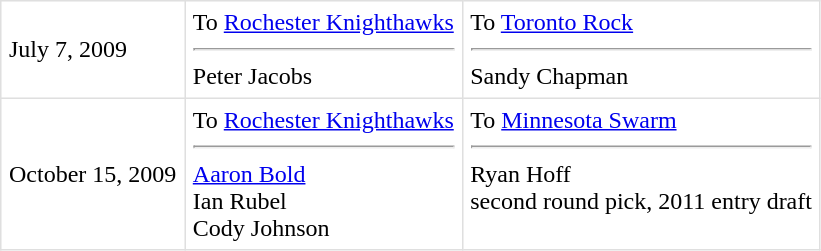<table border=1 style="border-collapse:collapse" bordercolor="#DFDFDF"  cellpadding="5">
<tr>
<td>July 7, 2009</td>
<td valign="top">To <a href='#'>Rochester Knighthawks</a><hr>Peter Jacobs</td>
<td valign="top">To <a href='#'>Toronto Rock</a> <hr>Sandy Chapman</td>
</tr>
<tr>
<td>October 15, 2009</td>
<td valign="top">To <a href='#'>Rochester Knighthawks</a><hr><a href='#'>Aaron Bold</a><br>Ian Rubel<br>Cody Johnson</td>
<td valign="top">To <a href='#'>Minnesota Swarm</a><hr>Ryan Hoff<br>second round pick, 2011 entry draft</td>
</tr>
</table>
